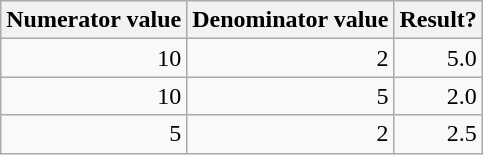<table class="wikitable" style="text-align:right;">
<tr>
<th>Numerator value</th>
<th>Denominator value</th>
<th>Result?</th>
</tr>
<tr>
<td>10</td>
<td>2</td>
<td>5.0</td>
</tr>
<tr>
<td>10</td>
<td>5</td>
<td>2.0</td>
</tr>
<tr>
<td>5</td>
<td>2</td>
<td>2.5</td>
</tr>
</table>
